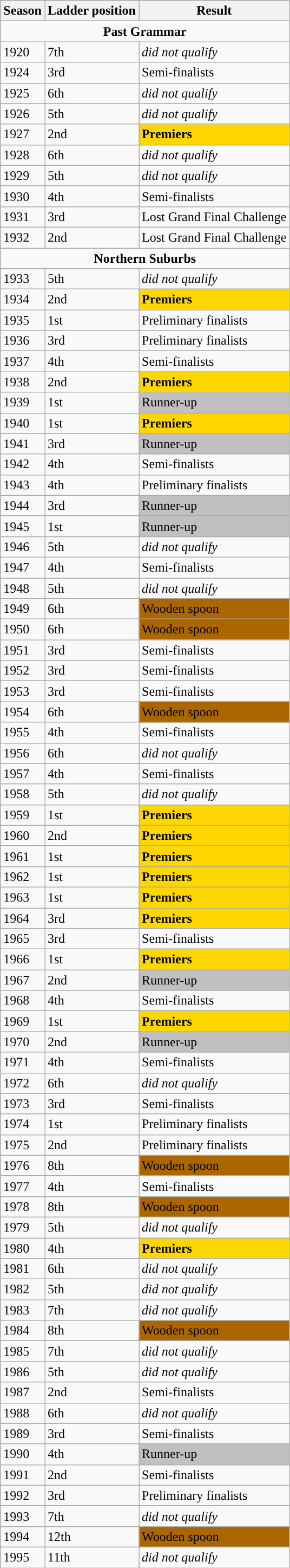<table class="wikitable">
<tr>
<th>Season</th>
<th>Ladder position</th>
<th>Result</th>
</tr>
<tr>
<td colspan="12" align=center><strong>Past Grammar</strong></td>
</tr>
<tr>
<td>1920</td>
<td>7th</td>
<td><em>did not qualify</em></td>
</tr>
<tr>
<td>1924</td>
<td>3rd</td>
<td>Semi-finalists</td>
</tr>
<tr>
<td>1925</td>
<td>6th</td>
<td><em>did not qualify</em></td>
</tr>
<tr>
<td>1926</td>
<td>5th</td>
<td><em>did not qualify</em></td>
</tr>
<tr>
<td>1927</td>
<td>2nd</td>
<td bgcolor="gold"><strong>Premiers</strong></td>
</tr>
<tr>
<td>1928</td>
<td>6th</td>
<td><em>did not qualify</em></td>
</tr>
<tr>
<td>1929</td>
<td>5th</td>
<td><em>did not qualify</em></td>
</tr>
<tr>
<td>1930</td>
<td>4th</td>
<td>Semi-finalists</td>
</tr>
<tr>
<td>1931</td>
<td>3rd</td>
<td>Lost Grand Final Challenge</td>
</tr>
<tr>
<td>1932</td>
<td>2nd</td>
<td>Lost Grand Final Challenge</td>
</tr>
<tr>
<td colspan="12" align=center><strong>Northern Suburbs</strong></td>
</tr>
<tr>
<td>1933</td>
<td>5th</td>
<td><em>did not qualify</em></td>
</tr>
<tr>
<td>1934</td>
<td>2nd</td>
<td bgcolor="gold"><strong>Premiers</strong></td>
</tr>
<tr>
<td>1935</td>
<td>1st</td>
<td>Preliminary finalists</td>
</tr>
<tr>
<td>1936</td>
<td>3rd</td>
<td>Preliminary finalists</td>
</tr>
<tr>
<td>1937</td>
<td>4th</td>
<td>Semi-finalists</td>
</tr>
<tr>
<td>1938</td>
<td>2nd</td>
<td bgcolor="gold"><strong>Premiers</strong></td>
</tr>
<tr>
<td>1939</td>
<td>1st</td>
<td bgcolor="silver">Runner-up</td>
</tr>
<tr>
<td>1940</td>
<td>1st</td>
<td bgcolor="gold"><strong>Premiers</strong></td>
</tr>
<tr>
<td>1941</td>
<td>3rd</td>
<td bgcolor="silver">Runner-up</td>
</tr>
<tr>
<td>1942</td>
<td>4th</td>
<td>Semi-finalists</td>
</tr>
<tr>
<td>1943</td>
<td>4th</td>
<td>Preliminary finalists</td>
</tr>
<tr>
<td>1944</td>
<td>3rd</td>
<td bgcolor="silver">Runner-up</td>
</tr>
<tr>
<td>1945</td>
<td>1st</td>
<td bgcolor="silver">Runner-up</td>
</tr>
<tr>
<td>1946</td>
<td>5th</td>
<td><em>did not qualify</em></td>
</tr>
<tr>
<td>1947</td>
<td>4th</td>
<td>Semi-finalists</td>
</tr>
<tr>
<td>1948</td>
<td>5th</td>
<td><em>did not qualify</em></td>
</tr>
<tr>
<td>1949</td>
<td>6th</td>
<td style="background-color:#ac6600">Wooden spoon</td>
</tr>
<tr>
<td>1950</td>
<td>6th</td>
<td style="background-color:#ac6600">Wooden spoon</td>
</tr>
<tr>
<td>1951</td>
<td>3rd</td>
<td>Semi-finalists</td>
</tr>
<tr>
<td>1952</td>
<td>3rd</td>
<td>Semi-finalists</td>
</tr>
<tr>
<td>1953</td>
<td>3rd</td>
<td>Semi-finalists</td>
</tr>
<tr>
<td>1954</td>
<td>6th</td>
<td style="background-color:#ac6600">Wooden spoon</td>
</tr>
<tr>
<td>1955</td>
<td>4th</td>
<td>Semi-finalists</td>
</tr>
<tr>
<td>1956</td>
<td>6th</td>
<td><em>did not qualify</em></td>
</tr>
<tr>
<td>1957</td>
<td>4th</td>
<td>Semi-finalists</td>
</tr>
<tr>
<td>1958</td>
<td>5th</td>
<td><em>did not qualify</em></td>
</tr>
<tr>
<td>1959</td>
<td>1st</td>
<td bgcolor="gold"><strong>Premiers</strong></td>
</tr>
<tr>
<td>1960</td>
<td>2nd</td>
<td bgcolor="gold"><strong>Premiers</strong></td>
</tr>
<tr>
<td>1961</td>
<td>1st</td>
<td bgcolor="gold"><strong>Premiers</strong></td>
</tr>
<tr>
<td>1962</td>
<td>1st</td>
<td bgcolor="gold"><strong>Premiers</strong></td>
</tr>
<tr>
<td>1963</td>
<td>1st</td>
<td bgcolor="gold"><strong>Premiers</strong></td>
</tr>
<tr>
<td>1964</td>
<td>3rd</td>
<td bgcolor="gold"><strong>Premiers</strong></td>
</tr>
<tr>
<td>1965</td>
<td>3rd</td>
<td>Semi-finalists</td>
</tr>
<tr>
<td>1966</td>
<td>1st</td>
<td bgcolor="gold"><strong>Premiers</strong></td>
</tr>
<tr>
<td>1967</td>
<td>2nd</td>
<td bgcolor="silver">Runner-up</td>
</tr>
<tr>
<td>1968</td>
<td>4th</td>
<td>Semi-finalists</td>
</tr>
<tr>
<td>1969</td>
<td>1st</td>
<td bgcolor="gold"><strong>Premiers</strong></td>
</tr>
<tr>
<td>1970</td>
<td>2nd</td>
<td bgcolor="silver">Runner-up</td>
</tr>
<tr>
<td>1971</td>
<td>4th</td>
<td>Semi-finalists</td>
</tr>
<tr>
<td>1972</td>
<td>6th</td>
<td><em>did not qualify</em></td>
</tr>
<tr>
<td>1973</td>
<td>3rd</td>
<td>Semi-finalists</td>
</tr>
<tr>
<td>1974</td>
<td>1st</td>
<td>Preliminary finalists</td>
</tr>
<tr>
<td>1975</td>
<td>2nd</td>
<td>Preliminary finalists</td>
</tr>
<tr>
<td>1976</td>
<td>8th</td>
<td style="background-color:#ac6600">Wooden spoon</td>
</tr>
<tr>
<td>1977</td>
<td>4th</td>
<td>Semi-finalists</td>
</tr>
<tr>
<td>1978</td>
<td>8th</td>
<td style="background-color:#ac6600">Wooden spoon</td>
</tr>
<tr>
<td>1979</td>
<td>5th</td>
<td><em>did not qualify</em></td>
</tr>
<tr>
<td>1980</td>
<td>4th</td>
<td bgcolor="gold"><strong>Premiers</strong></td>
</tr>
<tr>
<td>1981</td>
<td>6th</td>
<td><em>did not qualify</em></td>
</tr>
<tr>
<td>1982</td>
<td>5th</td>
<td><em>did not qualify</em></td>
</tr>
<tr>
<td>1983</td>
<td>7th</td>
<td><em>did not qualify</em></td>
</tr>
<tr>
<td>1984</td>
<td>8th</td>
<td style="background-color:#ac6600">Wooden spoon</td>
</tr>
<tr>
<td>1985</td>
<td>7th</td>
<td><em>did not qualify</em></td>
</tr>
<tr>
<td>1986</td>
<td>5th</td>
<td><em>did not qualify</em></td>
</tr>
<tr>
<td>1987</td>
<td>2nd</td>
<td>Semi-finalists</td>
</tr>
<tr>
<td>1988</td>
<td>6th</td>
<td><em>did not qualify</em></td>
</tr>
<tr>
<td>1989</td>
<td>3rd</td>
<td>Semi-finalists</td>
</tr>
<tr>
<td>1990</td>
<td>4th</td>
<td bgcolor="silver">Runner-up</td>
</tr>
<tr>
<td>1991</td>
<td>2nd</td>
<td>Semi-finalists</td>
</tr>
<tr>
<td>1992</td>
<td>3rd</td>
<td>Preliminary finalists</td>
</tr>
<tr>
<td>1993</td>
<td>7th</td>
<td><em>did not qualify</em></td>
</tr>
<tr>
<td>1994</td>
<td>12th</td>
<td style="background-color:#ac6600">Wooden spoon</td>
</tr>
<tr>
<td>1995</td>
<td>11th</td>
<td><em>did not qualify</em></td>
</tr>
</table>
